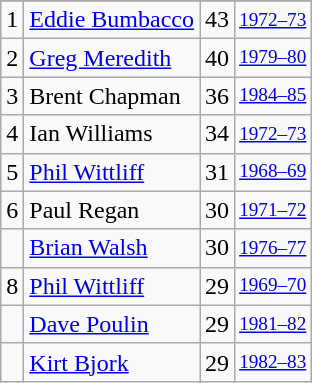<table class="wikitable">
<tr>
</tr>
<tr>
<td>1</td>
<td><a href='#'>Eddie Bumbacco</a></td>
<td>43</td>
<td style="font-size:80%;"><a href='#'>1972–73</a></td>
</tr>
<tr>
<td>2</td>
<td><a href='#'>Greg Meredith</a></td>
<td>40</td>
<td style="font-size:80%;"><a href='#'>1979–80</a></td>
</tr>
<tr>
<td>3</td>
<td>Brent Chapman</td>
<td>36</td>
<td style="font-size:80%;"><a href='#'>1984–85</a></td>
</tr>
<tr>
<td>4</td>
<td>Ian Williams</td>
<td>34</td>
<td style="font-size:80%;"><a href='#'>1972–73</a></td>
</tr>
<tr>
<td>5</td>
<td><a href='#'>Phil Wittliff</a></td>
<td>31</td>
<td style="font-size:80%;"><a href='#'>1968–69</a></td>
</tr>
<tr>
<td>6</td>
<td>Paul Regan</td>
<td>30</td>
<td style="font-size:80%;"><a href='#'>1971–72</a></td>
</tr>
<tr>
<td></td>
<td><a href='#'>Brian Walsh</a></td>
<td>30</td>
<td style="font-size:80%;"><a href='#'>1976–77</a></td>
</tr>
<tr>
<td>8</td>
<td><a href='#'>Phil Wittliff</a></td>
<td>29</td>
<td style="font-size:80%;"><a href='#'>1969–70</a></td>
</tr>
<tr>
<td></td>
<td><a href='#'>Dave Poulin</a></td>
<td>29</td>
<td style="font-size:80%;"><a href='#'>1981–82</a></td>
</tr>
<tr>
<td></td>
<td><a href='#'>Kirt Bjork</a></td>
<td>29</td>
<td style="font-size:80%;"><a href='#'>1982–83</a></td>
</tr>
</table>
